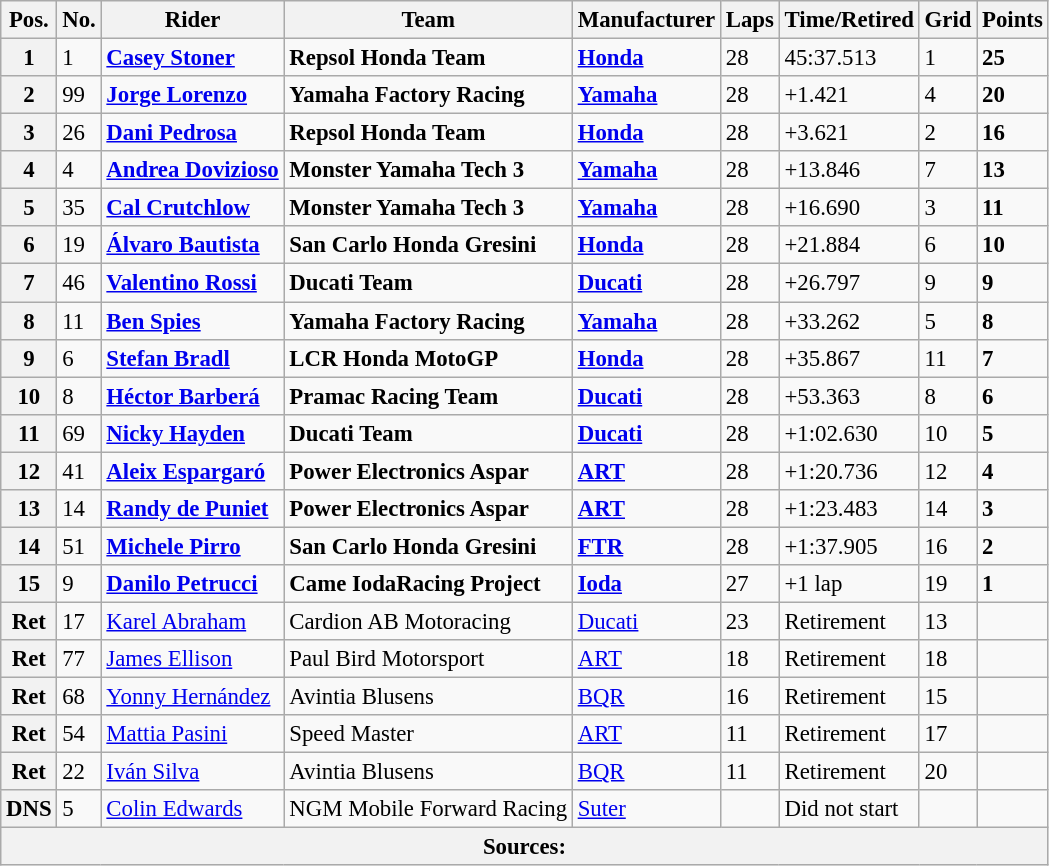<table class="wikitable" style="font-size: 95%;">
<tr>
<th>Pos.</th>
<th>No.</th>
<th>Rider</th>
<th>Team</th>
<th>Manufacturer</th>
<th>Laps</th>
<th>Time/Retired</th>
<th>Grid</th>
<th>Points</th>
</tr>
<tr>
<th>1</th>
<td>1</td>
<td> <strong><a href='#'>Casey Stoner</a></strong></td>
<td><strong>Repsol Honda Team</strong></td>
<td><strong><a href='#'>Honda</a></strong></td>
<td>28</td>
<td>45:37.513</td>
<td>1</td>
<td><strong>25</strong></td>
</tr>
<tr>
<th>2</th>
<td>99</td>
<td> <strong><a href='#'>Jorge Lorenzo</a></strong></td>
<td><strong>Yamaha Factory Racing</strong></td>
<td><strong><a href='#'>Yamaha</a></strong></td>
<td>28</td>
<td>+1.421</td>
<td>4</td>
<td><strong>20</strong></td>
</tr>
<tr>
<th>3</th>
<td>26</td>
<td> <strong><a href='#'>Dani Pedrosa</a></strong></td>
<td><strong>Repsol Honda Team</strong></td>
<td><strong><a href='#'>Honda</a></strong></td>
<td>28</td>
<td>+3.621</td>
<td>2</td>
<td><strong>16</strong></td>
</tr>
<tr>
<th>4</th>
<td>4</td>
<td> <strong><a href='#'>Andrea Dovizioso</a></strong></td>
<td><strong>Monster Yamaha Tech 3</strong></td>
<td><strong><a href='#'>Yamaha</a></strong></td>
<td>28</td>
<td>+13.846</td>
<td>7</td>
<td><strong>13</strong></td>
</tr>
<tr>
<th>5</th>
<td>35</td>
<td> <strong><a href='#'>Cal Crutchlow</a></strong></td>
<td><strong>Monster Yamaha Tech 3</strong></td>
<td><strong><a href='#'>Yamaha</a></strong></td>
<td>28</td>
<td>+16.690</td>
<td>3</td>
<td><strong>11</strong></td>
</tr>
<tr>
<th>6</th>
<td>19</td>
<td> <strong><a href='#'>Álvaro Bautista</a></strong></td>
<td><strong>San Carlo Honda Gresini</strong></td>
<td><strong><a href='#'>Honda</a></strong></td>
<td>28</td>
<td>+21.884</td>
<td>6</td>
<td><strong>10</strong></td>
</tr>
<tr>
<th>7</th>
<td>46</td>
<td> <strong><a href='#'>Valentino Rossi</a></strong></td>
<td><strong>Ducati Team</strong></td>
<td><strong><a href='#'>Ducati</a></strong></td>
<td>28</td>
<td>+26.797</td>
<td>9</td>
<td><strong>9</strong></td>
</tr>
<tr>
<th>8</th>
<td>11</td>
<td> <strong><a href='#'>Ben Spies</a></strong></td>
<td><strong>Yamaha Factory Racing</strong></td>
<td><strong><a href='#'>Yamaha</a></strong></td>
<td>28</td>
<td>+33.262</td>
<td>5</td>
<td><strong>8</strong></td>
</tr>
<tr>
<th>9</th>
<td>6</td>
<td> <strong><a href='#'>Stefan Bradl</a></strong></td>
<td><strong>LCR Honda MotoGP</strong></td>
<td><strong><a href='#'>Honda</a></strong></td>
<td>28</td>
<td>+35.867</td>
<td>11</td>
<td><strong>7</strong></td>
</tr>
<tr>
<th>10</th>
<td>8</td>
<td> <strong><a href='#'>Héctor Barberá</a></strong></td>
<td><strong>Pramac Racing Team</strong></td>
<td><strong><a href='#'>Ducati</a></strong></td>
<td>28</td>
<td>+53.363</td>
<td>8</td>
<td><strong>6</strong></td>
</tr>
<tr>
<th>11</th>
<td>69</td>
<td> <strong><a href='#'>Nicky Hayden</a></strong></td>
<td><strong>Ducati Team</strong></td>
<td><strong><a href='#'>Ducati</a></strong></td>
<td>28</td>
<td>+1:02.630</td>
<td>10</td>
<td><strong>5</strong></td>
</tr>
<tr>
<th>12</th>
<td>41</td>
<td> <strong><a href='#'>Aleix Espargaró</a></strong></td>
<td><strong>Power Electronics Aspar</strong></td>
<td><strong><a href='#'>ART</a></strong></td>
<td>28</td>
<td>+1:20.736</td>
<td>12</td>
<td><strong>4</strong></td>
</tr>
<tr>
<th>13</th>
<td>14</td>
<td> <strong><a href='#'>Randy de Puniet</a></strong></td>
<td><strong>Power Electronics Aspar</strong></td>
<td><strong><a href='#'>ART</a></strong></td>
<td>28</td>
<td>+1:23.483</td>
<td>14</td>
<td><strong>3</strong></td>
</tr>
<tr>
<th>14</th>
<td>51</td>
<td> <strong><a href='#'>Michele Pirro</a></strong></td>
<td><strong>San Carlo Honda Gresini</strong></td>
<td><strong><a href='#'>FTR</a></strong></td>
<td>28</td>
<td>+1:37.905</td>
<td>16</td>
<td><strong>2</strong></td>
</tr>
<tr>
<th>15</th>
<td>9</td>
<td> <strong><a href='#'>Danilo Petrucci</a></strong></td>
<td><strong>Came IodaRacing Project</strong></td>
<td><strong><a href='#'>Ioda</a></strong></td>
<td>27</td>
<td>+1 lap</td>
<td>19</td>
<td><strong>1</strong></td>
</tr>
<tr>
<th>Ret</th>
<td>17</td>
<td> <a href='#'>Karel Abraham</a></td>
<td>Cardion AB Motoracing</td>
<td><a href='#'>Ducati</a></td>
<td>23</td>
<td>Retirement</td>
<td>13</td>
<td></td>
</tr>
<tr>
<th>Ret</th>
<td>77</td>
<td> <a href='#'>James Ellison</a></td>
<td>Paul Bird Motorsport</td>
<td><a href='#'>ART</a></td>
<td>18</td>
<td>Retirement</td>
<td>18</td>
<td></td>
</tr>
<tr>
<th>Ret</th>
<td>68</td>
<td> <a href='#'>Yonny Hernández</a></td>
<td>Avintia Blusens</td>
<td><a href='#'>BQR</a></td>
<td>16</td>
<td>Retirement</td>
<td>15</td>
<td></td>
</tr>
<tr>
<th>Ret</th>
<td>54</td>
<td> <a href='#'>Mattia Pasini</a></td>
<td>Speed Master</td>
<td><a href='#'>ART</a></td>
<td>11</td>
<td>Retirement</td>
<td>17</td>
<td></td>
</tr>
<tr>
<th>Ret</th>
<td>22</td>
<td> <a href='#'>Iván Silva</a></td>
<td>Avintia Blusens</td>
<td><a href='#'>BQR</a></td>
<td>11</td>
<td>Retirement</td>
<td>20</td>
<td></td>
</tr>
<tr>
<th>DNS</th>
<td>5</td>
<td> <a href='#'>Colin Edwards</a></td>
<td>NGM Mobile Forward Racing</td>
<td><a href='#'>Suter</a></td>
<td></td>
<td>Did not start</td>
<td></td>
<td></td>
</tr>
<tr>
<th colspan=9>Sources: </th>
</tr>
</table>
